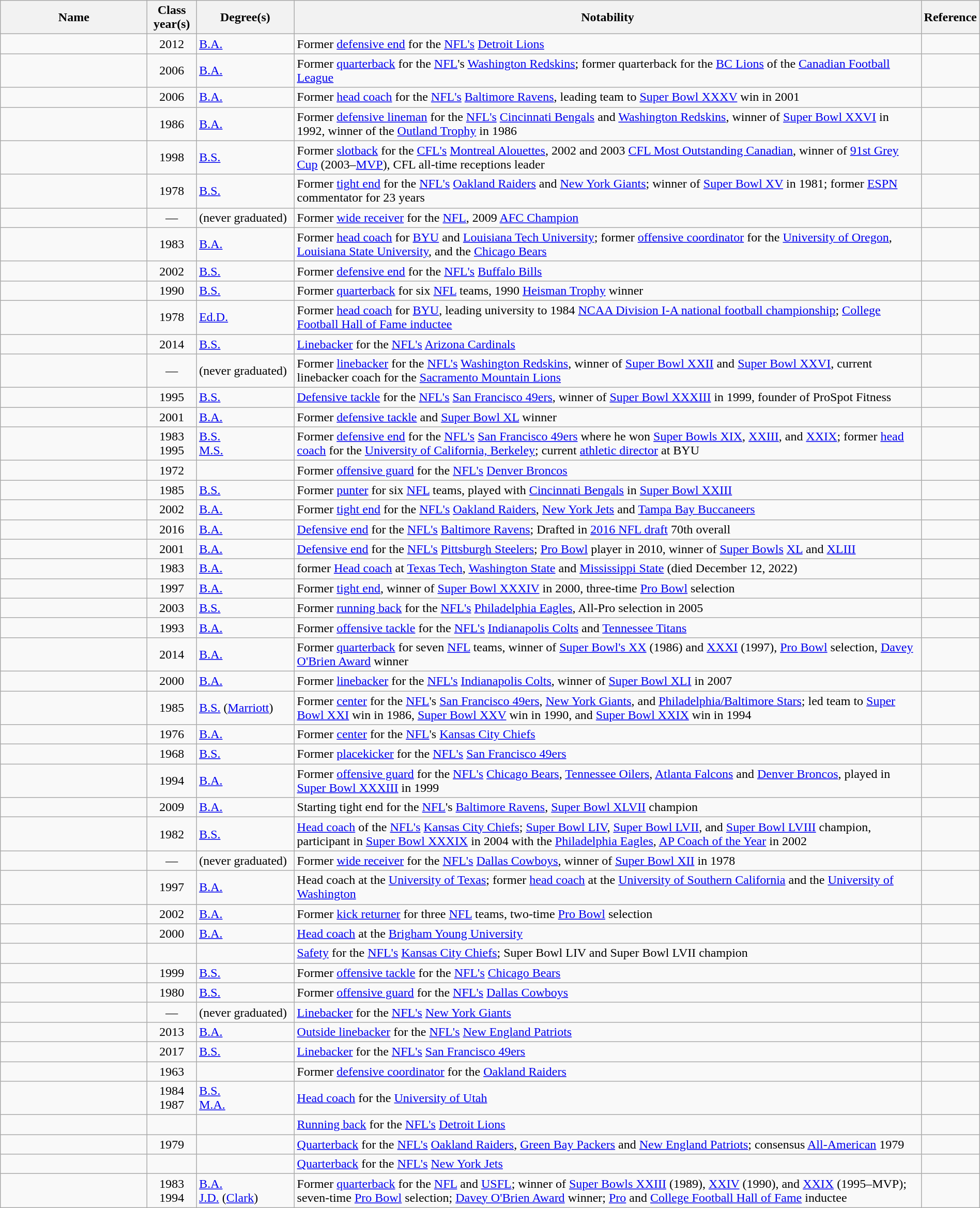<table class="wikitable sortable" style="width:100%">
<tr>
<th style="width:15%;">Name</th>
<th style="width:5%;">Class year(s)</th>
<th style="width:10%;">Degree(s)</th>
<th style="width:*;" class="unsortable">Notability</th>
<th style="width:5%;" class="unsortable">Reference</th>
</tr>
<tr>
<td></td>
<td style="text-align:center;">2012</td>
<td><a href='#'>B.A.</a></td>
<td>Former <a href='#'>defensive end</a> for the <a href='#'>NFL's</a> <a href='#'>Detroit Lions</a></td>
<td style="text-align:center;"></td>
</tr>
<tr>
<td></td>
<td style="text-align:center;">2006</td>
<td><a href='#'>B.A.</a></td>
<td>Former <a href='#'>quarterback</a> for the <a href='#'>NFL</a>'s <a href='#'>Washington Redskins</a>; former quarterback for the <a href='#'>BC Lions</a> of the <a href='#'>Canadian Football League</a></td>
<td style="text-align:center;"></td>
</tr>
<tr>
<td></td>
<td style="text-align:center;">2006</td>
<td><a href='#'>B.A.</a></td>
<td>Former <a href='#'>head coach</a> for the <a href='#'>NFL's</a> <a href='#'>Baltimore Ravens</a>, leading team to <a href='#'>Super Bowl XXXV</a> win in 2001</td>
<td style="text-align:center;"></td>
</tr>
<tr>
<td></td>
<td style="text-align:center;">1986</td>
<td><a href='#'>B.A.</a></td>
<td>Former <a href='#'>defensive lineman</a> for the <a href='#'>NFL's</a> <a href='#'>Cincinnati Bengals</a> and <a href='#'>Washington Redskins</a>, winner of <a href='#'>Super Bowl XXVI</a> in 1992, winner of the <a href='#'>Outland Trophy</a> in 1986</td>
<td style="text-align:center;"></td>
</tr>
<tr>
<td></td>
<td style="text-align:center;">1998</td>
<td><a href='#'>B.S.</a></td>
<td>Former <a href='#'>slotback</a> for the <a href='#'>CFL's</a> <a href='#'>Montreal Alouettes</a>, 2002 and 2003 <a href='#'>CFL Most Outstanding Canadian</a>, winner of <a href='#'>91st Grey Cup</a> (2003–<a href='#'>MVP</a>), CFL all-time receptions leader</td>
<td style="text-align:center;"></td>
</tr>
<tr>
<td></td>
<td style="text-align:center;">1978</td>
<td><a href='#'>B.S.</a></td>
<td>Former <a href='#'>tight end</a> for the <a href='#'>NFL's</a> <a href='#'>Oakland Raiders</a> and <a href='#'>New York Giants</a>; winner of <a href='#'>Super Bowl XV</a> in 1981; former <a href='#'>ESPN</a> commentator for 23 years</td>
<td style="text-align:center;"></td>
</tr>
<tr>
<td></td>
<td style="text-align:center;">—</td>
<td>(never graduated)</td>
<td>Former <a href='#'>wide receiver</a> for the <a href='#'>NFL</a>, 2009 <a href='#'>AFC Champion</a></td>
<td style="text-align:center;"></td>
</tr>
<tr>
<td></td>
<td style="text-align:center;">1983</td>
<td><a href='#'>B.A.</a></td>
<td>Former <a href='#'>head coach</a> for <a href='#'>BYU</a> and <a href='#'>Louisiana Tech University</a>; former <a href='#'>offensive coordinator</a> for the <a href='#'>University of Oregon</a>, <a href='#'>Louisiana State University</a>, and the <a href='#'>Chicago Bears</a></td>
<td style="text-align:center;"></td>
</tr>
<tr>
<td></td>
<td style="text-align:center;">2002</td>
<td><a href='#'>B.S.</a></td>
<td>Former <a href='#'>defensive end</a> for the <a href='#'>NFL's</a> <a href='#'>Buffalo Bills</a></td>
<td style="text-align:center;"></td>
</tr>
<tr>
<td></td>
<td style="text-align:center;">1990</td>
<td><a href='#'>B.S.</a></td>
<td>Former <a href='#'>quarterback</a> for six <a href='#'>NFL</a> teams, 1990 <a href='#'>Heisman Trophy</a> winner</td>
<td style="text-align:center;"></td>
</tr>
<tr>
<td></td>
<td style="text-align:center;">1978</td>
<td><a href='#'>Ed.D.</a></td>
<td>Former <a href='#'>head coach</a> for <a href='#'>BYU</a>, leading university to 1984 <a href='#'>NCAA Division I-A national football championship</a>; <a href='#'>College Football Hall of Fame inductee</a></td>
<td style="text-align:center;"></td>
</tr>
<tr>
<td></td>
<td style="text-align:center;">2014</td>
<td><a href='#'>B.S.</a></td>
<td><a href='#'>Linebacker</a> for the <a href='#'>NFL's</a> <a href='#'>Arizona Cardinals</a></td>
<td style="text-align:center;"></td>
</tr>
<tr>
<td></td>
<td style="text-align:center;">—</td>
<td>(never graduated)</td>
<td>Former <a href='#'>linebacker</a> for the <a href='#'>NFL's</a> <a href='#'>Washington Redskins</a>, winner of <a href='#'>Super Bowl XXII</a> and <a href='#'>Super Bowl XXVI</a>, current linebacker coach for the <a href='#'>Sacramento Mountain Lions</a></td>
<td style="text-align:center;"></td>
</tr>
<tr>
<td></td>
<td style="text-align:center;">1995</td>
<td><a href='#'>B.S.</a></td>
<td><a href='#'>Defensive tackle</a> for the <a href='#'>NFL's</a> <a href='#'>San Francisco 49ers</a>, winner of <a href='#'>Super Bowl XXXIII</a> in 1999, founder of ProSpot Fitness</td>
<td style="text-align:center;"></td>
</tr>
<tr>
<td></td>
<td style="text-align:center;">2001</td>
<td><a href='#'>B.A.</a></td>
<td>Former <a href='#'>defensive tackle</a> and <a href='#'>Super Bowl XL</a> winner</td>
<td style="text-align:center;"></td>
</tr>
<tr>
<td></td>
<td style="text-align:center;">1983<br>1995</td>
<td><a href='#'>B.S.</a><br><a href='#'>M.S.</a></td>
<td>Former <a href='#'>defensive end</a> for the <a href='#'>NFL's</a> <a href='#'>San Francisco 49ers</a> where he won <a href='#'>Super Bowls XIX</a>, <a href='#'>XXIII</a>, and <a href='#'>XXIX</a>; former <a href='#'>head coach</a> for the <a href='#'>University of California, Berkeley</a>; current <a href='#'>athletic director</a> at BYU</td>
<td style="text-align:center;"></td>
</tr>
<tr>
<td></td>
<td style="text-align:center;">1972</td>
<td></td>
<td>Former <a href='#'>offensive guard</a> for the <a href='#'>NFL's</a> <a href='#'>Denver Broncos</a></td>
<td style="text-align:center;"></td>
</tr>
<tr>
<td></td>
<td style="text-align:center;">1985</td>
<td><a href='#'>B.S.</a></td>
<td>Former <a href='#'>punter</a> for six <a href='#'>NFL</a> teams, played with <a href='#'>Cincinnati Bengals</a> in <a href='#'>Super Bowl XXIII</a></td>
<td style="text-align:center;"></td>
</tr>
<tr>
<td></td>
<td style="text-align:center;">2002</td>
<td><a href='#'>B.A.</a></td>
<td>Former <a href='#'>tight end</a> for the <a href='#'>NFL's</a> <a href='#'>Oakland Raiders</a>, <a href='#'>New York Jets</a> and <a href='#'>Tampa Bay Buccaneers</a></td>
<td style="text-align:center;"></td>
</tr>
<tr>
<td></td>
<td style="text-align:center;">2016</td>
<td><a href='#'>B.A.</a></td>
<td><a href='#'>Defensive end</a> for the <a href='#'>NFL's</a> <a href='#'>Baltimore Ravens</a>; Drafted in <a href='#'>2016 NFL draft</a> 70th overall</td>
<td style="text-align:center;"></td>
</tr>
<tr>
<td></td>
<td style="text-align:center;">2001</td>
<td><a href='#'>B.A.</a></td>
<td><a href='#'>Defensive end</a> for the <a href='#'>NFL's</a> <a href='#'>Pittsburgh Steelers</a>; <a href='#'>Pro Bowl</a> player in 2010, winner of <a href='#'>Super Bowls</a> <a href='#'>XL</a> and <a href='#'>XLIII</a></td>
<td style="text-align:center;"></td>
</tr>
<tr>
<td></td>
<td style="text-align:center;">1983</td>
<td><a href='#'>B.A.</a></td>
<td>former <a href='#'>Head coach</a> at <a href='#'>Texas Tech</a>, <a href='#'>Washington State</a> and <a href='#'>Mississippi State</a> (died December 12, 2022)</td>
<td style="text-align:center;"></td>
</tr>
<tr>
<td></td>
<td style="text-align:center;">1997</td>
<td><a href='#'>B.A.</a></td>
<td>Former <a href='#'>tight end</a>, winner of <a href='#'>Super Bowl XXXIV</a> in 2000, three-time <a href='#'>Pro Bowl</a> selection</td>
<td style="text-align:center;"></td>
</tr>
<tr>
<td></td>
<td style="text-align:center;">2003</td>
<td><a href='#'>B.S.</a></td>
<td>Former <a href='#'>running back</a> for the <a href='#'>NFL's</a> <a href='#'>Philadelphia Eagles</a>, All-Pro selection in 2005</td>
<td style="text-align:center;"></td>
</tr>
<tr>
<td></td>
<td style="text-align:center;">1993</td>
<td><a href='#'>B.A.</a></td>
<td>Former <a href='#'>offensive tackle</a> for the <a href='#'>NFL's</a> <a href='#'>Indianapolis Colts</a> and <a href='#'>Tennessee Titans</a></td>
<td style="text-align:center;"></td>
</tr>
<tr>
<td></td>
<td style="text-align:center;">2014</td>
<td><a href='#'>B.A.</a></td>
<td>Former <a href='#'>quarterback</a> for seven <a href='#'>NFL</a> teams, winner of <a href='#'>Super Bowl's XX</a> (1986) and <a href='#'>XXXI</a> (1997), <a href='#'>Pro Bowl</a> selection, <a href='#'>Davey O'Brien Award</a> winner</td>
<td style="text-align:center;"></td>
</tr>
<tr>
<td></td>
<td style="text-align:center;">2000</td>
<td><a href='#'>B.A.</a></td>
<td>Former <a href='#'>linebacker</a> for the <a href='#'>NFL's</a> <a href='#'>Indianapolis Colts</a>, winner of <a href='#'>Super Bowl XLI</a> in 2007</td>
<td style="text-align:center;"></td>
</tr>
<tr>
<td></td>
<td style="text-align:center;">1985</td>
<td><a href='#'>B.S.</a> (<a href='#'>Marriott</a>)</td>
<td>Former <a href='#'>center</a> for the <a href='#'>NFL</a>'s <a href='#'>San Francisco 49ers</a>, <a href='#'>New York Giants</a>, and <a href='#'>Philadelphia/Baltimore Stars</a>; led team to <a href='#'>Super Bowl XXI</a> win in 1986, <a href='#'>Super Bowl XXV</a> win in 1990, and <a href='#'>Super Bowl XXIX</a> win in 1994</td>
<td style="text-align:center;"></td>
</tr>
<tr>
<td></td>
<td style="text-align:center;">1976</td>
<td><a href='#'>B.A.</a></td>
<td>Former <a href='#'>center</a> for the <a href='#'>NFL</a>'s <a href='#'>Kansas City Chiefs</a></td>
<td style="text-align:center;"></td>
</tr>
<tr>
<td></td>
<td style="text-align:center;">1968</td>
<td><a href='#'>B.S.</a></td>
<td>Former <a href='#'>placekicker</a> for the <a href='#'>NFL's</a> <a href='#'>San Francisco 49ers</a></td>
<td style="text-align:center;"></td>
</tr>
<tr>
<td></td>
<td style="text-align:center;">1994</td>
<td><a href='#'>B.A.</a></td>
<td>Former <a href='#'>offensive guard</a> for the <a href='#'>NFL's</a> <a href='#'>Chicago Bears</a>, <a href='#'>Tennessee Oilers</a>, <a href='#'>Atlanta Falcons</a> and <a href='#'>Denver Broncos</a>, played in <a href='#'>Super Bowl XXXIII</a> in 1999</td>
<td style="text-align:center;"></td>
</tr>
<tr>
<td></td>
<td style="text-align:center;">2009</td>
<td><a href='#'>B.A.</a></td>
<td>Starting tight end for the <a href='#'>NFL</a>'s <a href='#'>Baltimore Ravens</a>, <a href='#'>Super Bowl XLVII</a> champion</td>
<td style="text-align:center;"></td>
</tr>
<tr>
<td></td>
<td style="text-align:center;">1982</td>
<td><a href='#'>B.S.</a></td>
<td><a href='#'>Head coach</a> of the <a href='#'>NFL's</a> <a href='#'>Kansas City Chiefs</a>; <a href='#'>Super Bowl LIV</a>, <a href='#'>Super Bowl LVII</a>, and <a href='#'>Super Bowl LVIII</a> champion, participant in <a href='#'>Super Bowl XXXIX</a> in 2004 with the <a href='#'>Philadelphia Eagles</a>, <a href='#'>AP Coach of the Year</a> in 2002</td>
<td style="text-align:center;"></td>
</tr>
<tr>
<td></td>
<td style="text-align:center;">—</td>
<td>(never graduated)</td>
<td>Former <a href='#'>wide receiver</a> for the <a href='#'>NFL's</a> <a href='#'>Dallas Cowboys</a>, winner of <a href='#'>Super Bowl XII</a> in 1978</td>
<td style="text-align:center;"></td>
</tr>
<tr>
<td></td>
<td style="text-align:center;">1997</td>
<td><a href='#'>B.A.</a></td>
<td>Head coach at the <a href='#'>University of Texas</a>; former <a href='#'>head coach</a> at the <a href='#'>University of Southern California</a> and the <a href='#'>University of Washington</a></td>
<td style="text-align:center;"></td>
</tr>
<tr>
<td></td>
<td style="text-align:center;">2002</td>
<td><a href='#'>B.A.</a></td>
<td>Former <a href='#'>kick returner</a> for three <a href='#'>NFL</a> teams, two-time <a href='#'>Pro Bowl</a> selection</td>
<td style="text-align:center;"></td>
</tr>
<tr>
<td></td>
<td style="text-align:center;">2000</td>
<td><a href='#'>B.A.</a></td>
<td><a href='#'>Head coach</a> at the <a href='#'>Brigham Young University</a></td>
<td style="text-align:center;"></td>
</tr>
<tr>
<td></td>
<td></td>
<td></td>
<td><a href='#'>Safety</a> for the <a href='#'>NFL's</a> <a href='#'>Kansas City Chiefs</a>; Super Bowl LIV and Super Bowl LVII champion</td>
<td></td>
</tr>
<tr>
<td></td>
<td style="text-align:center;">1999</td>
<td><a href='#'>B.S.</a></td>
<td>Former <a href='#'>offensive tackle</a> for the <a href='#'>NFL's</a> <a href='#'>Chicago Bears</a></td>
<td style="text-align:center;"></td>
</tr>
<tr>
<td></td>
<td style="text-align:center;">1980</td>
<td><a href='#'>B.S.</a></td>
<td>Former <a href='#'>offensive guard</a> for the <a href='#'>NFL's</a> <a href='#'>Dallas Cowboys</a></td>
<td style="text-align:center;"></td>
</tr>
<tr>
<td></td>
<td style="text-align:center;">—</td>
<td>(never graduated)</td>
<td><a href='#'>Linebacker</a> for the <a href='#'>NFL's</a> <a href='#'>New York Giants</a></td>
<td style="text-align:center;"></td>
</tr>
<tr>
<td></td>
<td style="text-align:center;">2013</td>
<td><a href='#'>B.A.</a></td>
<td><a href='#'>Outside linebacker</a> for the <a href='#'>NFL's</a> <a href='#'>New England Patriots</a></td>
<td style="text-align:center;"></td>
</tr>
<tr>
<td></td>
<td style="text-align:center;">2017</td>
<td><a href='#'>B.S.</a></td>
<td><a href='#'>Linebacker</a> for the <a href='#'>NFL's</a> <a href='#'>San Francisco 49ers</a></td>
<td style="text-align:center;"></td>
</tr>
<tr>
<td></td>
<td style="text-align:center;">1963</td>
<td></td>
<td>Former <a href='#'>defensive coordinator</a> for the <a href='#'>Oakland Raiders</a></td>
<td style="text-align:center;"></td>
</tr>
<tr>
<td></td>
<td style="text-align:center;">1984<br>1987</td>
<td><a href='#'>B.S.</a><br><a href='#'>M.A.</a></td>
<td><a href='#'>Head coach</a> for the <a href='#'>University of Utah</a></td>
<td style="text-align:center;"></td>
</tr>
<tr>
<td></td>
<td></td>
<td></td>
<td><a href='#'>Running back</a> for the <a href='#'>NFL's</a> <a href='#'>Detroit Lions</a></td>
<td></td>
</tr>
<tr>
<td></td>
<td style="text-align:center;">1979</td>
<td></td>
<td><a href='#'>Quarterback</a> for the <a href='#'>NFL's</a> <a href='#'>Oakland Raiders</a>, <a href='#'>Green Bay Packers</a> and <a href='#'>New England Patriots</a>; consensus <a href='#'>All-American</a> 1979</td>
<td></td>
</tr>
<tr>
<td></td>
<td style="text-align:center;"></td>
<td></td>
<td><a href='#'>Quarterback</a> for the <a href='#'>NFL's</a> <a href='#'>New York Jets</a></td>
<td></td>
</tr>
<tr>
<td></td>
<td style="text-align:center;">1983<br>1994</td>
<td><a href='#'>B.A.</a><br><a href='#'>J.D.</a> (<a href='#'>Clark</a>)</td>
<td>Former <a href='#'>quarterback</a> for the <a href='#'>NFL</a> and <a href='#'>USFL</a>; winner of <a href='#'>Super Bowls XXIII</a> (1989), <a href='#'>XXIV</a> (1990), and <a href='#'>XXIX</a> (1995–MVP); seven-time <a href='#'>Pro Bowl</a> selection; <a href='#'>Davey O'Brien Award</a> winner; <a href='#'>Pro</a> and <a href='#'>College Football Hall of Fame</a> inductee</td>
<td style="text-align:center;"></td>
</tr>
</table>
